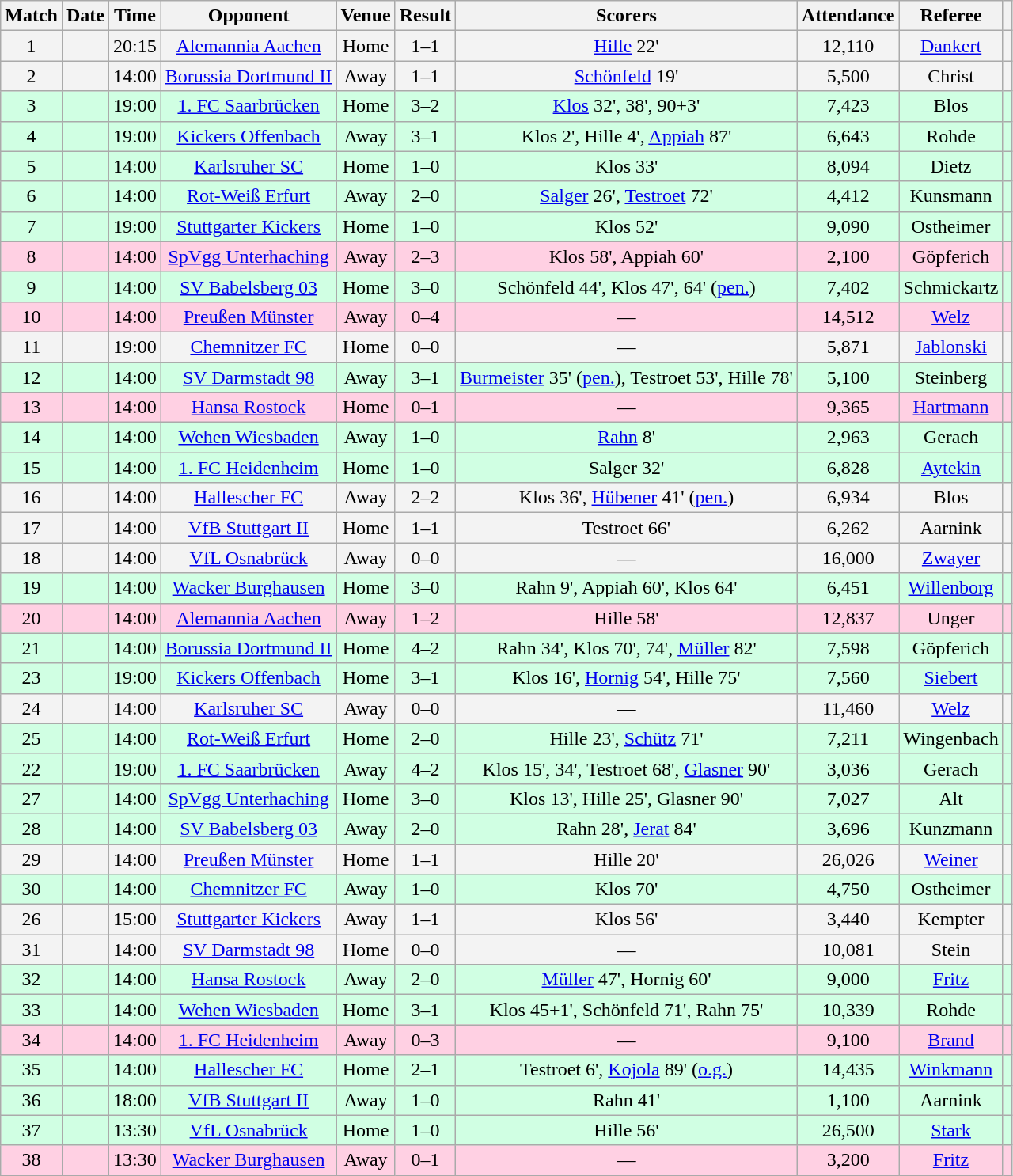<table class="wikitable sortable" style="text-align:center">
<tr>
<th>Match</th>
<th>Date</th>
<th>Time</th>
<th>Opponent</th>
<th>Venue</th>
<th>Result</th>
<th class="unsortable">Scorers</th>
<th>Attendance</th>
<th class="unsortable">Referee</th>
<th class="unsortable"></th>
</tr>
<tr bgcolor="#f3f3f3">
<td>1</td>
<td></td>
<td>20:15</td>
<td><a href='#'>Alemannia Aachen</a></td>
<td>Home</td>
<td>1–1</td>
<td><a href='#'>Hille</a> 22'</td>
<td>12,110</td>
<td><a href='#'>Dankert</a></td>
<td></td>
</tr>
<tr bgcolor="#f3f3f3">
<td>2</td>
<td></td>
<td>14:00</td>
<td><a href='#'>Borussia Dortmund II</a></td>
<td>Away</td>
<td>1–1</td>
<td><a href='#'>Schönfeld</a> 19'</td>
<td>5,500</td>
<td>Christ</td>
<td></td>
</tr>
<tr bgcolor="#d0ffe3">
<td>3</td>
<td></td>
<td>19:00</td>
<td><a href='#'>1. FC Saarbrücken</a></td>
<td>Home</td>
<td>3–2</td>
<td><a href='#'>Klos</a> 32', 38', 90+3'</td>
<td>7,423</td>
<td>Blos</td>
<td></td>
</tr>
<tr bgcolor="#d0ffe3">
<td>4</td>
<td></td>
<td>19:00</td>
<td><a href='#'>Kickers Offenbach</a></td>
<td>Away</td>
<td>3–1</td>
<td>Klos 2', Hille 4', <a href='#'>Appiah</a> 87'</td>
<td>6,643</td>
<td>Rohde</td>
<td></td>
</tr>
<tr bgcolor="#d0ffe3">
<td>5</td>
<td></td>
<td>14:00</td>
<td><a href='#'>Karlsruher SC</a></td>
<td>Home</td>
<td>1–0</td>
<td>Klos 33'</td>
<td>8,094</td>
<td>Dietz</td>
<td></td>
</tr>
<tr bgcolor="#d0ffe3">
<td>6</td>
<td></td>
<td>14:00</td>
<td><a href='#'>Rot-Weiß Erfurt</a></td>
<td>Away</td>
<td>2–0</td>
<td><a href='#'>Salger</a> 26', <a href='#'>Testroet</a> 72'</td>
<td>4,412</td>
<td>Kunsmann</td>
<td></td>
</tr>
<tr bgcolor="#d0ffe3">
<td>7</td>
<td></td>
<td>19:00</td>
<td><a href='#'>Stuttgarter Kickers</a></td>
<td>Home</td>
<td>1–0</td>
<td>Klos 52'</td>
<td>9,090</td>
<td>Ostheimer</td>
<td></td>
</tr>
<tr bgcolor="#ffd0e3">
<td>8</td>
<td></td>
<td>14:00</td>
<td><a href='#'>SpVgg Unterhaching</a></td>
<td>Away</td>
<td>2–3</td>
<td>Klos 58', Appiah 60'</td>
<td>2,100</td>
<td>Göpferich</td>
<td></td>
</tr>
<tr bgcolor="#d0ffe3">
<td>9</td>
<td></td>
<td>14:00</td>
<td><a href='#'>SV Babelsberg 03</a></td>
<td>Home</td>
<td>3–0</td>
<td>Schönfeld 44', Klos 47', 64' (<a href='#'>pen.</a>)</td>
<td>7,402</td>
<td>Schmickartz</td>
<td></td>
</tr>
<tr bgcolor="#ffd0e3">
<td>10</td>
<td></td>
<td>14:00</td>
<td><a href='#'>Preußen Münster</a></td>
<td>Away</td>
<td>0–4</td>
<td>—</td>
<td>14,512</td>
<td><a href='#'>Welz</a></td>
<td></td>
</tr>
<tr bgcolor="#f3f3f3">
<td>11</td>
<td></td>
<td>19:00</td>
<td><a href='#'>Chemnitzer FC</a></td>
<td>Home</td>
<td>0–0</td>
<td>—</td>
<td>5,871</td>
<td><a href='#'>Jablonski</a></td>
<td></td>
</tr>
<tr bgcolor="#d0ffe3">
<td>12</td>
<td></td>
<td>14:00</td>
<td><a href='#'>SV Darmstadt 98</a></td>
<td>Away</td>
<td>3–1</td>
<td><a href='#'>Burmeister</a> 35' (<a href='#'>pen.</a>), Testroet 53', Hille 78'</td>
<td>5,100</td>
<td>Steinberg</td>
<td></td>
</tr>
<tr bgcolor="#ffd0e3">
<td>13</td>
<td></td>
<td>14:00</td>
<td><a href='#'>Hansa Rostock</a></td>
<td>Home</td>
<td>0–1</td>
<td>—</td>
<td>9,365</td>
<td><a href='#'>Hartmann</a></td>
<td></td>
</tr>
<tr bgcolor="#d0ffe3">
<td>14</td>
<td></td>
<td>14:00</td>
<td><a href='#'>Wehen Wiesbaden</a></td>
<td>Away</td>
<td>1–0</td>
<td><a href='#'>Rahn</a> 8'</td>
<td>2,963</td>
<td>Gerach</td>
<td></td>
</tr>
<tr bgcolor="#d0ffe3">
<td>15</td>
<td></td>
<td>14:00</td>
<td><a href='#'>1. FC Heidenheim</a></td>
<td>Home</td>
<td>1–0</td>
<td>Salger 32'</td>
<td>6,828</td>
<td><a href='#'>Aytekin</a></td>
<td></td>
</tr>
<tr bgcolor="#f3f3f3">
<td>16</td>
<td></td>
<td>14:00</td>
<td><a href='#'>Hallescher FC</a></td>
<td>Away</td>
<td>2–2</td>
<td>Klos 36', <a href='#'>Hübener</a> 41' (<a href='#'>pen.</a>)</td>
<td>6,934</td>
<td>Blos</td>
<td></td>
</tr>
<tr bgcolor="#f3f3f3">
<td>17</td>
<td></td>
<td>14:00</td>
<td><a href='#'>VfB Stuttgart II</a></td>
<td>Home</td>
<td>1–1</td>
<td>Testroet 66'</td>
<td>6,262</td>
<td>Aarnink</td>
<td></td>
</tr>
<tr bgcolor="#f3f3f3">
<td>18</td>
<td></td>
<td>14:00</td>
<td><a href='#'>VfL Osnabrück</a></td>
<td>Away</td>
<td>0–0</td>
<td>—</td>
<td>16,000</td>
<td><a href='#'>Zwayer</a></td>
<td></td>
</tr>
<tr bgcolor="#d0ffe3">
<td>19</td>
<td></td>
<td>14:00</td>
<td><a href='#'>Wacker Burghausen</a></td>
<td>Home</td>
<td>3–0</td>
<td>Rahn 9', Appiah 60', Klos 64'</td>
<td>6,451</td>
<td><a href='#'>Willenborg</a></td>
<td></td>
</tr>
<tr bgcolor="#ffd0e3">
<td>20</td>
<td></td>
<td>14:00</td>
<td><a href='#'>Alemannia Aachen</a></td>
<td>Away</td>
<td>1–2</td>
<td>Hille 58'</td>
<td>12,837</td>
<td>Unger</td>
<td></td>
</tr>
<tr bgcolor="#d0ffe3">
<td>21</td>
<td></td>
<td>14:00</td>
<td><a href='#'>Borussia Dortmund II</a></td>
<td>Home</td>
<td>4–2</td>
<td>Rahn 34', Klos 70', 74', <a href='#'>Müller</a> 82'</td>
<td>7,598</td>
<td>Göpferich</td>
<td></td>
</tr>
<tr bgcolor="#d0ffe3">
<td>23</td>
<td></td>
<td>19:00</td>
<td><a href='#'>Kickers Offenbach</a></td>
<td>Home</td>
<td>3–1</td>
<td>Klos 16', <a href='#'>Hornig</a> 54', Hille 75'</td>
<td>7,560</td>
<td><a href='#'>Siebert</a></td>
<td></td>
</tr>
<tr bgcolor="#f3f3f3">
<td>24</td>
<td></td>
<td>14:00</td>
<td><a href='#'>Karlsruher SC</a></td>
<td>Away</td>
<td>0–0</td>
<td>—</td>
<td>11,460</td>
<td><a href='#'>Welz</a></td>
<td></td>
</tr>
<tr bgcolor="#d0ffe3">
<td>25</td>
<td></td>
<td>14:00</td>
<td><a href='#'>Rot-Weiß Erfurt</a></td>
<td>Home</td>
<td>2–0</td>
<td>Hille 23', <a href='#'>Schütz</a> 71'</td>
<td>7,211</td>
<td>Wingenbach</td>
<td></td>
</tr>
<tr bgcolor="#d0ffe3">
<td>22</td>
<td></td>
<td>19:00</td>
<td><a href='#'>1. FC Saarbrücken</a></td>
<td>Away</td>
<td>4–2</td>
<td>Klos 15', 34', Testroet 68', <a href='#'>Glasner</a> 90'</td>
<td>3,036</td>
<td>Gerach</td>
<td></td>
</tr>
<tr bgcolor="#d0ffe3">
<td>27</td>
<td></td>
<td>14:00</td>
<td><a href='#'>SpVgg Unterhaching</a></td>
<td>Home</td>
<td>3–0</td>
<td>Klos 13', Hille 25', Glasner 90'</td>
<td>7,027</td>
<td>Alt</td>
<td></td>
</tr>
<tr bgcolor="#d0ffe3">
<td>28</td>
<td></td>
<td>14:00</td>
<td><a href='#'>SV Babelsberg 03</a></td>
<td>Away</td>
<td>2–0</td>
<td>Rahn 28', <a href='#'>Jerat</a> 84'</td>
<td>3,696</td>
<td>Kunzmann</td>
<td></td>
</tr>
<tr bgcolor="#f3f3f3">
<td>29</td>
<td></td>
<td>14:00</td>
<td><a href='#'>Preußen Münster</a></td>
<td>Home</td>
<td>1–1</td>
<td>Hille 20'</td>
<td>26,026</td>
<td><a href='#'>Weiner</a></td>
<td></td>
</tr>
<tr bgcolor="#d0ffe3">
<td>30</td>
<td></td>
<td>14:00</td>
<td><a href='#'>Chemnitzer FC</a></td>
<td>Away</td>
<td>1–0</td>
<td>Klos 70'</td>
<td>4,750</td>
<td>Ostheimer</td>
<td></td>
</tr>
<tr bgcolor="#f3f3f3">
<td>26</td>
<td></td>
<td>15:00</td>
<td><a href='#'>Stuttgarter Kickers</a></td>
<td>Away</td>
<td>1–1</td>
<td>Klos 56'</td>
<td>3,440</td>
<td>Kempter</td>
<td></td>
</tr>
<tr bgcolor="#f3f3f3">
<td>31</td>
<td></td>
<td>14:00</td>
<td><a href='#'>SV Darmstadt 98</a></td>
<td>Home</td>
<td>0–0</td>
<td>—</td>
<td>10,081</td>
<td>Stein</td>
<td></td>
</tr>
<tr bgcolor="#d0ffe3">
<td>32</td>
<td></td>
<td>14:00</td>
<td><a href='#'>Hansa Rostock</a></td>
<td>Away</td>
<td>2–0</td>
<td><a href='#'>Müller</a> 47', Hornig 60'</td>
<td>9,000</td>
<td><a href='#'>Fritz</a></td>
<td></td>
</tr>
<tr bgcolor="#d0ffe3">
<td>33</td>
<td></td>
<td>14:00</td>
<td><a href='#'>Wehen Wiesbaden</a></td>
<td>Home</td>
<td>3–1</td>
<td>Klos 45+1', Schönfeld 71', Rahn 75'</td>
<td>10,339</td>
<td>Rohde</td>
<td></td>
</tr>
<tr bgcolor="#ffd0e3">
<td>34</td>
<td></td>
<td>14:00</td>
<td><a href='#'>1. FC Heidenheim</a></td>
<td>Away</td>
<td>0–3</td>
<td>—</td>
<td>9,100</td>
<td><a href='#'>Brand</a></td>
<td></td>
</tr>
<tr bgcolor="#d0ffe3">
<td>35</td>
<td></td>
<td>14:00</td>
<td><a href='#'>Hallescher FC</a></td>
<td>Home</td>
<td>2–1</td>
<td>Testroet 6', <a href='#'>Kojola</a> 89' (<a href='#'>o.g.</a>)</td>
<td>14,435</td>
<td><a href='#'>Winkmann</a></td>
<td></td>
</tr>
<tr bgcolor="#d0ffe3">
<td>36</td>
<td></td>
<td>18:00</td>
<td><a href='#'>VfB Stuttgart II</a></td>
<td>Away</td>
<td>1–0</td>
<td>Rahn 41'</td>
<td>1,100</td>
<td>Aarnink</td>
<td></td>
</tr>
<tr bgcolor="#d0ffe3">
<td>37</td>
<td></td>
<td>13:30</td>
<td><a href='#'>VfL Osnabrück</a></td>
<td>Home</td>
<td>1–0</td>
<td>Hille 56'</td>
<td>26,500</td>
<td><a href='#'>Stark</a></td>
<td></td>
</tr>
<tr bgcolor="#ffd0e3">
<td>38</td>
<td></td>
<td>13:30</td>
<td><a href='#'>Wacker Burghausen</a></td>
<td>Away</td>
<td>0–1</td>
<td>—</td>
<td>3,200</td>
<td><a href='#'>Fritz</a></td>
<td></td>
</tr>
</table>
